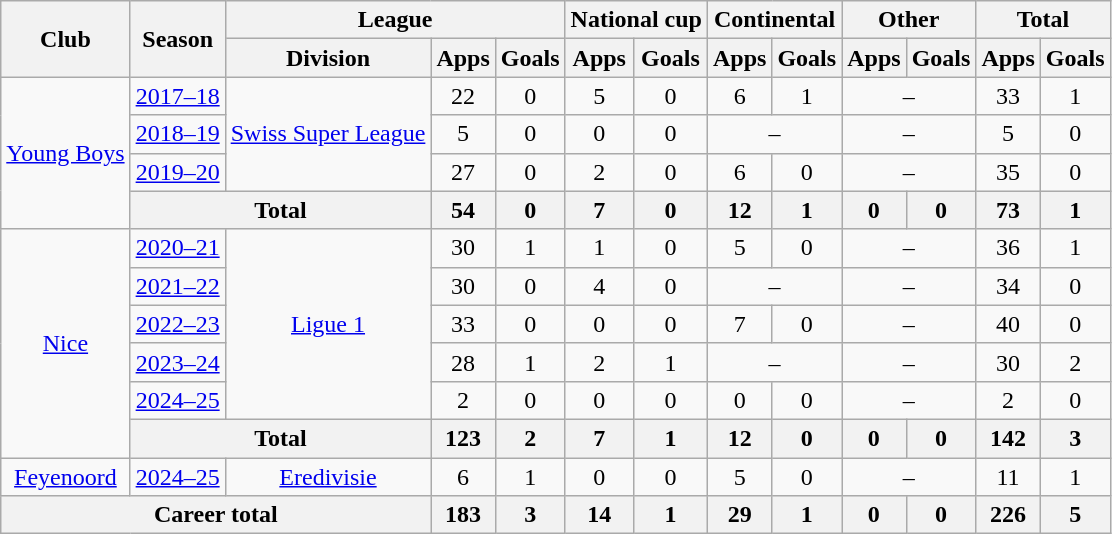<table class="wikitable" style="text-align:center">
<tr>
<th rowspan="2">Club</th>
<th rowspan="2">Season</th>
<th colspan="3">League</th>
<th colspan="2">National cup</th>
<th colspan="2">Continental</th>
<th colspan="2">Other</th>
<th colspan="2">Total</th>
</tr>
<tr>
<th>Division</th>
<th>Apps</th>
<th>Goals</th>
<th>Apps</th>
<th>Goals</th>
<th>Apps</th>
<th>Goals</th>
<th>Apps</th>
<th>Goals</th>
<th>Apps</th>
<th>Goals</th>
</tr>
<tr>
<td rowspan="4"><a href='#'>Young Boys</a></td>
<td><a href='#'>2017–18</a></td>
<td rowspan=3><a href='#'>Swiss Super League</a></td>
<td>22</td>
<td>0</td>
<td>5</td>
<td>0</td>
<td>6</td>
<td>1</td>
<td colspan="2">–</td>
<td>33</td>
<td>1</td>
</tr>
<tr>
<td><a href='#'>2018–19</a></td>
<td>5</td>
<td>0</td>
<td>0</td>
<td>0</td>
<td colspan="2">–</td>
<td colspan="2">–</td>
<td>5</td>
<td>0</td>
</tr>
<tr>
<td><a href='#'>2019–20</a></td>
<td>27</td>
<td>0</td>
<td>2</td>
<td>0</td>
<td>6</td>
<td>0</td>
<td colspan="2">–</td>
<td>35</td>
<td>0</td>
</tr>
<tr>
<th colspan="2">Total</th>
<th>54</th>
<th>0</th>
<th>7</th>
<th>0</th>
<th>12</th>
<th>1</th>
<th>0</th>
<th>0</th>
<th>73</th>
<th>1</th>
</tr>
<tr>
<td rowspan="6"><a href='#'>Nice</a></td>
<td><a href='#'>2020–21</a></td>
<td rowspan="5"><a href='#'>Ligue 1</a></td>
<td>30</td>
<td>1</td>
<td>1</td>
<td>0</td>
<td>5</td>
<td>0</td>
<td colspan="2">–</td>
<td>36</td>
<td>1</td>
</tr>
<tr>
<td><a href='#'>2021–22</a></td>
<td>30</td>
<td>0</td>
<td>4</td>
<td>0</td>
<td colspan="2">–</td>
<td colspan="2">–</td>
<td>34</td>
<td>0</td>
</tr>
<tr>
<td><a href='#'>2022–23</a></td>
<td>33</td>
<td>0</td>
<td>0</td>
<td>0</td>
<td>7</td>
<td>0</td>
<td colspan="2">–</td>
<td>40</td>
<td>0</td>
</tr>
<tr>
<td><a href='#'>2023–24</a></td>
<td>28</td>
<td>1</td>
<td>2</td>
<td>1</td>
<td colspan="2">–</td>
<td colspan="2">–</td>
<td>30</td>
<td>2</td>
</tr>
<tr>
<td><a href='#'>2024–25</a></td>
<td>2</td>
<td>0</td>
<td>0</td>
<td>0</td>
<td>0</td>
<td>0</td>
<td colspan="2">–</td>
<td>2</td>
<td>0</td>
</tr>
<tr>
<th colspan="2">Total</th>
<th>123</th>
<th>2</th>
<th>7</th>
<th>1</th>
<th>12</th>
<th>0</th>
<th>0</th>
<th>0</th>
<th>142</th>
<th>3</th>
</tr>
<tr>
<td><a href='#'>Feyenoord</a></td>
<td><a href='#'>2024–25</a></td>
<td><a href='#'>Eredivisie</a></td>
<td>6</td>
<td>1</td>
<td>0</td>
<td>0</td>
<td>5</td>
<td>0</td>
<td colspan="2">–</td>
<td>11</td>
<td>1</td>
</tr>
<tr>
<th colspan="3">Career total</th>
<th>183</th>
<th>3</th>
<th>14</th>
<th>1</th>
<th>29</th>
<th>1</th>
<th>0</th>
<th>0</th>
<th>226</th>
<th>5</th>
</tr>
</table>
